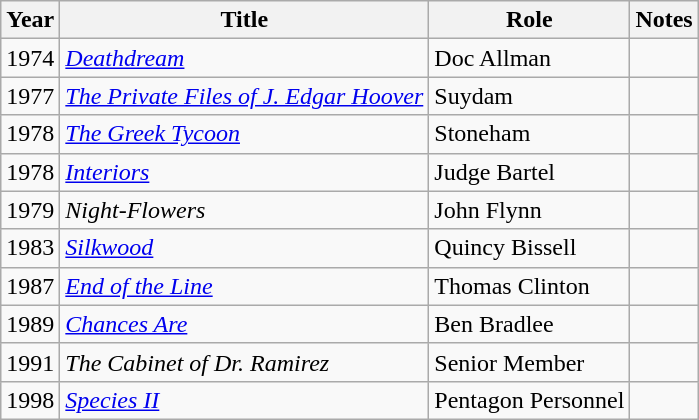<table class="wikitable">
<tr>
<th>Year</th>
<th>Title</th>
<th>Role</th>
<th>Notes</th>
</tr>
<tr>
<td>1974</td>
<td><em><a href='#'>Deathdream</a></em></td>
<td>Doc Allman</td>
<td></td>
</tr>
<tr>
<td>1977</td>
<td><em><a href='#'>The Private Files of J. Edgar Hoover</a></em></td>
<td>Suydam</td>
<td></td>
</tr>
<tr>
<td>1978</td>
<td><em><a href='#'>The Greek Tycoon</a></em></td>
<td>Stoneham</td>
<td></td>
</tr>
<tr>
<td>1978</td>
<td><em><a href='#'>Interiors</a></em></td>
<td>Judge Bartel</td>
<td></td>
</tr>
<tr>
<td>1979</td>
<td><em>Night-Flowers</em></td>
<td>John Flynn</td>
<td></td>
</tr>
<tr>
<td>1983</td>
<td><em><a href='#'>Silkwood</a></em></td>
<td>Quincy Bissell</td>
<td></td>
</tr>
<tr>
<td>1987</td>
<td><em><a href='#'>End of the Line</a></em></td>
<td>Thomas Clinton</td>
<td></td>
</tr>
<tr>
<td>1989</td>
<td><em><a href='#'>Chances Are</a></em></td>
<td>Ben Bradlee</td>
<td></td>
</tr>
<tr>
<td>1991</td>
<td><em>The Cabinet of Dr. Ramirez</em></td>
<td>Senior Member</td>
<td></td>
</tr>
<tr>
<td>1998</td>
<td><em><a href='#'>Species II</a></em></td>
<td>Pentagon Personnel</td>
<td></td>
</tr>
</table>
